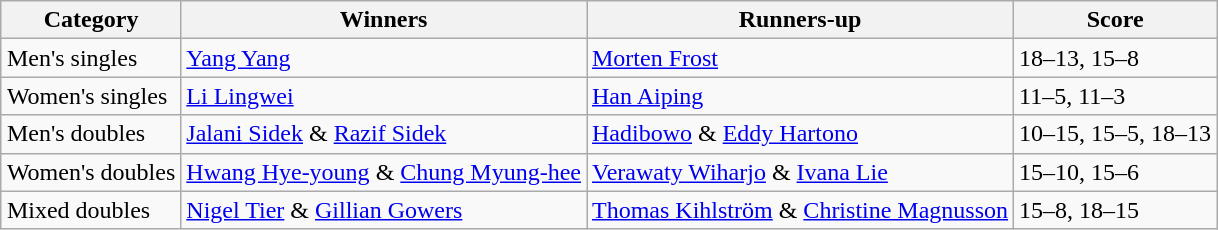<table class=wikitable style="margin:auto;">
<tr>
<th>Category</th>
<th>Winners</th>
<th>Runners-up</th>
<th>Score</th>
</tr>
<tr>
<td>Men's singles</td>
<td> <a href='#'>Yang Yang</a></td>
<td> <a href='#'>Morten Frost</a></td>
<td>18–13, 15–8</td>
</tr>
<tr>
<td>Women's singles</td>
<td> <a href='#'>Li Lingwei</a></td>
<td> <a href='#'>Han Aiping</a></td>
<td>11–5, 11–3</td>
</tr>
<tr>
<td>Men's doubles</td>
<td> <a href='#'>Jalani Sidek</a> & <a href='#'>Razif Sidek</a></td>
<td> <a href='#'>Hadibowo</a> & <a href='#'>Eddy Hartono</a></td>
<td>10–15, 15–5, 18–13</td>
</tr>
<tr>
<td>Women's doubles</td>
<td> <a href='#'>Hwang Hye-young</a> & <a href='#'>Chung Myung-hee</a></td>
<td> <a href='#'>Verawaty Wiharjo</a> & <a href='#'>Ivana Lie</a></td>
<td>15–10, 15–6</td>
</tr>
<tr>
<td>Mixed doubles</td>
<td> <a href='#'>Nigel Tier</a> & <a href='#'>Gillian Gowers</a></td>
<td> <a href='#'>Thomas Kihlström</a> & <a href='#'>Christine Magnusson</a></td>
<td>15–8, 18–15</td>
</tr>
</table>
